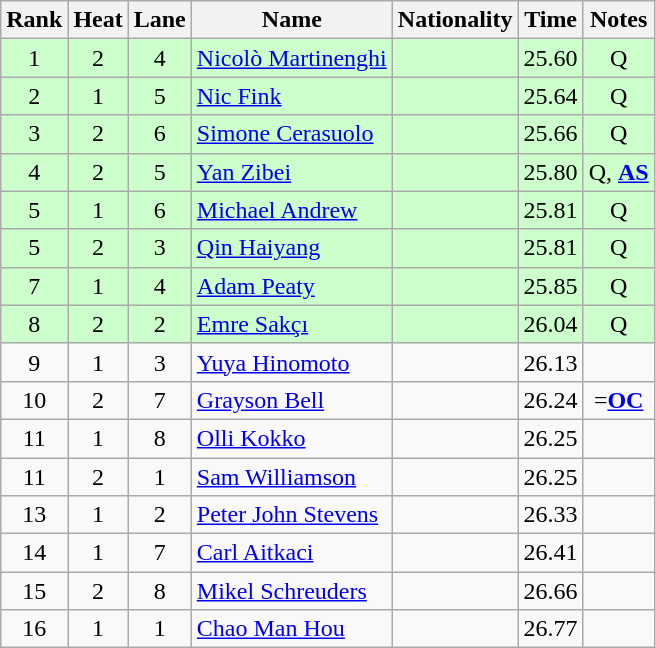<table class="wikitable sortable" style="text-align:center">
<tr>
<th>Rank</th>
<th>Heat</th>
<th>Lane</th>
<th>Name</th>
<th>Nationality</th>
<th>Time</th>
<th>Notes</th>
</tr>
<tr bgcolor=ccffcc>
<td>1</td>
<td>2</td>
<td>4</td>
<td align=left><a href='#'>Nicolò Martinenghi</a></td>
<td align=left></td>
<td>25.60</td>
<td>Q</td>
</tr>
<tr bgcolor=ccffcc>
<td>2</td>
<td>1</td>
<td>5</td>
<td align=left><a href='#'>Nic Fink</a></td>
<td align=left></td>
<td>25.64</td>
<td>Q</td>
</tr>
<tr bgcolor=ccffcc>
<td>3</td>
<td>2</td>
<td>6</td>
<td align=left><a href='#'>Simone Cerasuolo</a></td>
<td align=left></td>
<td>25.66</td>
<td>Q</td>
</tr>
<tr bgcolor=ccffcc>
<td>4</td>
<td>2</td>
<td>5</td>
<td align=left><a href='#'>Yan Zibei</a></td>
<td align=left></td>
<td>25.80</td>
<td>Q, <strong><a href='#'>AS</a></strong></td>
</tr>
<tr bgcolor=ccffcc>
<td>5</td>
<td>1</td>
<td>6</td>
<td align=left><a href='#'>Michael Andrew</a></td>
<td align=left></td>
<td>25.81</td>
<td>Q</td>
</tr>
<tr bgcolor=ccffcc>
<td>5</td>
<td>2</td>
<td>3</td>
<td align=left><a href='#'>Qin Haiyang</a></td>
<td align=left></td>
<td>25.81</td>
<td>Q</td>
</tr>
<tr bgcolor=ccffcc>
<td>7</td>
<td>1</td>
<td>4</td>
<td align=left><a href='#'>Adam Peaty</a></td>
<td align=left></td>
<td>25.85</td>
<td>Q</td>
</tr>
<tr bgcolor=ccffcc>
<td>8</td>
<td>2</td>
<td>2</td>
<td align=left><a href='#'>Emre Sakçı</a></td>
<td align=left></td>
<td>26.04</td>
<td>Q</td>
</tr>
<tr>
<td>9</td>
<td>1</td>
<td>3</td>
<td align=left><a href='#'>Yuya Hinomoto</a></td>
<td align=left></td>
<td>26.13</td>
<td></td>
</tr>
<tr>
<td>10</td>
<td>2</td>
<td>7</td>
<td align=left><a href='#'>Grayson Bell</a></td>
<td align=left></td>
<td>26.24</td>
<td>=<strong><a href='#'>OC</a></strong></td>
</tr>
<tr>
<td>11</td>
<td>1</td>
<td>8</td>
<td align=left><a href='#'>Olli Kokko</a></td>
<td align=left></td>
<td>26.25</td>
<td></td>
</tr>
<tr>
<td>11</td>
<td>2</td>
<td>1</td>
<td align=left><a href='#'>Sam Williamson</a></td>
<td align=left></td>
<td>26.25</td>
<td></td>
</tr>
<tr>
<td>13</td>
<td>1</td>
<td>2</td>
<td align=left><a href='#'>Peter John Stevens</a></td>
<td align=left></td>
<td>26.33</td>
<td></td>
</tr>
<tr>
<td>14</td>
<td>1</td>
<td>7</td>
<td align=left><a href='#'>Carl Aitkaci</a></td>
<td align=left></td>
<td>26.41</td>
<td></td>
</tr>
<tr>
<td>15</td>
<td>2</td>
<td>8</td>
<td align=left><a href='#'>Mikel Schreuders</a></td>
<td align=left></td>
<td>26.66</td>
<td></td>
</tr>
<tr>
<td>16</td>
<td>1</td>
<td>1</td>
<td align=left><a href='#'>Chao Man Hou</a></td>
<td align=left></td>
<td>26.77</td>
<td></td>
</tr>
</table>
